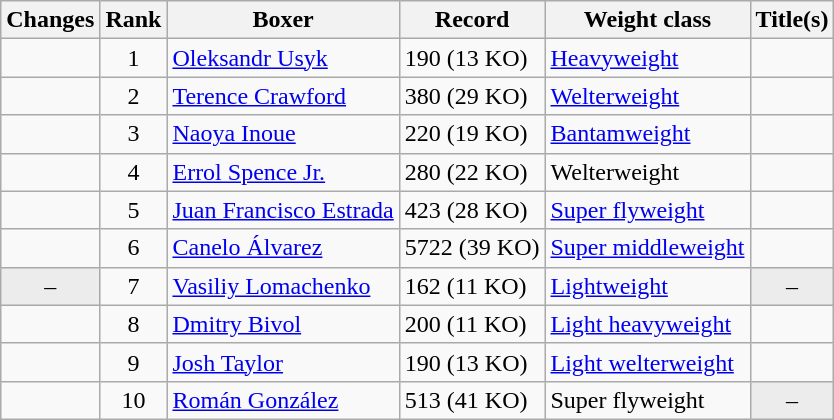<table class="wikitable ">
<tr>
<th>Changes</th>
<th>Rank</th>
<th>Boxer</th>
<th>Record</th>
<th>Weight class</th>
<th>Title(s)</th>
</tr>
<tr>
<td align=center></td>
<td align=center>1</td>
<td><a href='#'>Oleksandr Usyk</a></td>
<td>190 (13 KO)</td>
<td><a href='#'>Heavyweight</a></td>
<td></td>
</tr>
<tr>
<td align=center></td>
<td align=center>2</td>
<td><a href='#'>Terence Crawford</a></td>
<td>380 (29 KO)</td>
<td><a href='#'>Welterweight</a></td>
<td></td>
</tr>
<tr>
<td align=center></td>
<td align=center>3</td>
<td><a href='#'>Naoya Inoue</a></td>
<td>220 (19 KO)</td>
<td><a href='#'>Bantamweight</a></td>
<td></td>
</tr>
<tr>
<td align=center></td>
<td align=center>4</td>
<td><a href='#'>Errol Spence Jr.</a></td>
<td>280 (22 KO)</td>
<td>Welterweight</td>
<td></td>
</tr>
<tr>
<td align=center></td>
<td align=center>5</td>
<td><a href='#'>Juan Francisco Estrada</a></td>
<td>423 (28 KO)</td>
<td><a href='#'>Super flyweight</a></td>
<td></td>
</tr>
<tr>
<td align=center></td>
<td align=center>6</td>
<td><a href='#'>Canelo Álvarez</a></td>
<td>5722 (39 KO)</td>
<td><a href='#'>Super middleweight</a></td>
<td></td>
</tr>
<tr>
<td align=center bgcolor=#ECECEC>–</td>
<td align=center>7</td>
<td><a href='#'>Vasiliy Lomachenko</a></td>
<td>162 (11 KO)</td>
<td><a href='#'>Lightweight</a></td>
<td align=center bgcolor=#ECECEC data-sort-value="Z">–</td>
</tr>
<tr>
<td align=center></td>
<td align=center>8</td>
<td><a href='#'>Dmitry Bivol</a></td>
<td>200 (11 KO)</td>
<td><a href='#'>Light heavyweight</a></td>
<td></td>
</tr>
<tr>
<td align=center></td>
<td align=center>9</td>
<td><a href='#'>Josh Taylor</a></td>
<td>190 (13 KO)</td>
<td><a href='#'>Light welterweight</a></td>
<td></td>
</tr>
<tr>
<td align=center></td>
<td align=center>10</td>
<td><a href='#'>Román González</a></td>
<td>513 (41 KO)</td>
<td>Super flyweight</td>
<td align=center bgcolor=#ECECEC data-sort-value="Z">–</td>
</tr>
</table>
